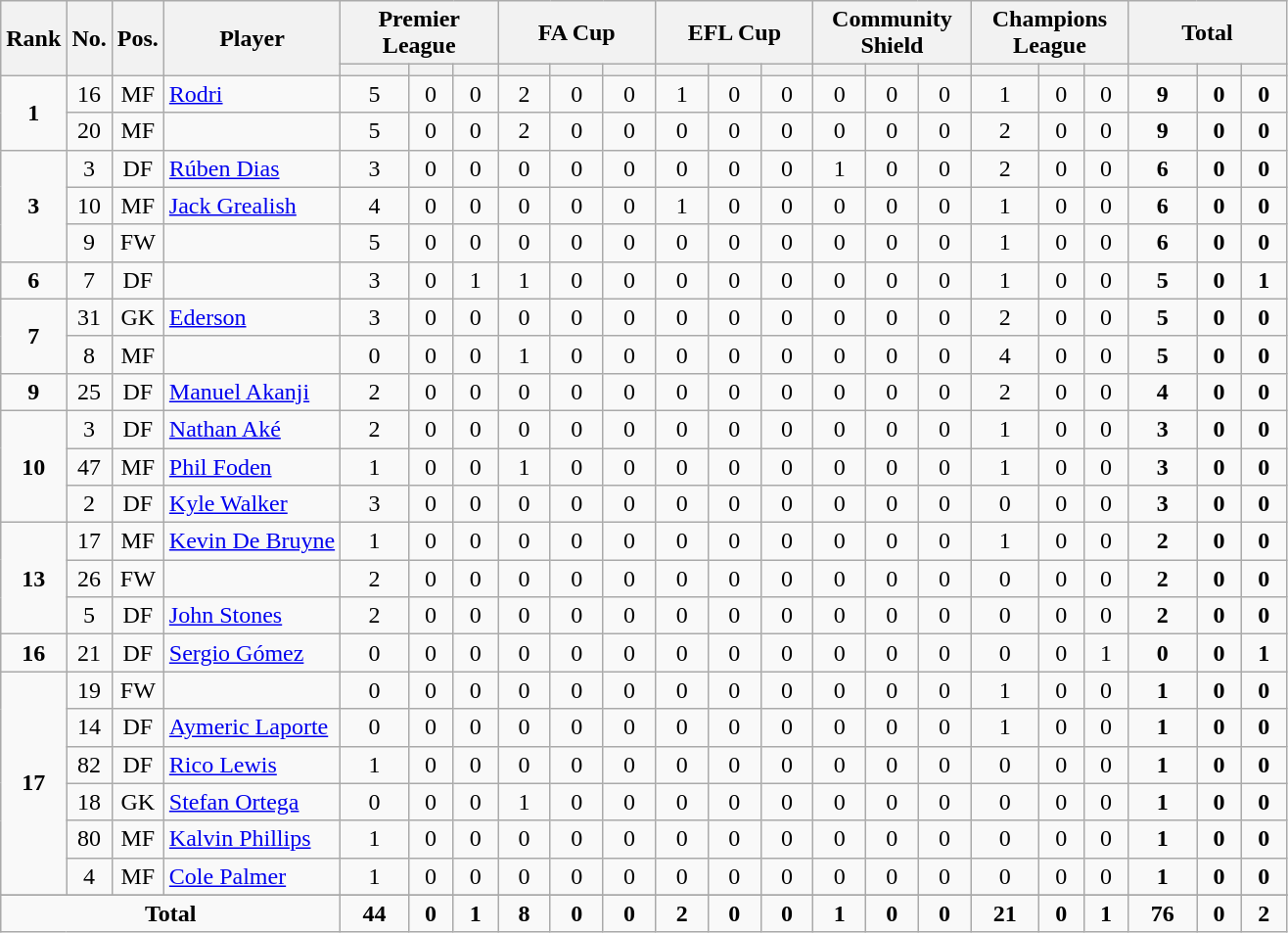<table class="wikitable sortable" style="text-align:center">
<tr>
<th rowspan="2">Rank</th>
<th rowspan="2">No.</th>
<th rowspan="2">Pos.</th>
<th rowspan="2">Player</th>
<th colspan="3" style="width:100px;">Premier League</th>
<th colspan="3" style="width:100px;">FA Cup</th>
<th colspan="3" style="width:100px;">EFL Cup</th>
<th colspan="3" style="width:100px;">Community Shield</th>
<th colspan="3" style="width:100px;">Champions League</th>
<th colspan="3" style="width:100px;">Total</th>
</tr>
<tr>
<th></th>
<th></th>
<th></th>
<th></th>
<th></th>
<th></th>
<th></th>
<th></th>
<th></th>
<th></th>
<th></th>
<th></th>
<th></th>
<th></th>
<th></th>
<th></th>
<th></th>
<th></th>
</tr>
<tr>
<td rowspan="2"><strong>1</strong></td>
<td>16</td>
<td>MF</td>
<td align="left"> <a href='#'>Rodri</a></td>
<td>5</td>
<td>0</td>
<td>0</td>
<td>2</td>
<td>0</td>
<td>0</td>
<td>1</td>
<td>0</td>
<td>0</td>
<td>0</td>
<td>0</td>
<td>0</td>
<td>1</td>
<td>0</td>
<td>0</td>
<td><strong>9</strong></td>
<td><strong>0</strong></td>
<td><strong>0</strong></td>
</tr>
<tr>
<td>20</td>
<td>MF</td>
<td align="left"></td>
<td>5</td>
<td>0</td>
<td>0</td>
<td>2</td>
<td>0</td>
<td>0</td>
<td>0</td>
<td>0</td>
<td>0</td>
<td>0</td>
<td>0</td>
<td>0</td>
<td>2</td>
<td>0</td>
<td>0</td>
<td><strong>9</strong></td>
<td><strong>0</strong></td>
<td><strong>0</strong></td>
</tr>
<tr>
<td rowspan="3"><strong>3</strong></td>
<td>3</td>
<td>DF</td>
<td align="left"> <a href='#'>Rúben Dias</a></td>
<td>3</td>
<td>0</td>
<td>0</td>
<td>0</td>
<td>0</td>
<td>0</td>
<td>0</td>
<td>0</td>
<td>0</td>
<td>1</td>
<td>0</td>
<td>0</td>
<td>2</td>
<td>0</td>
<td>0</td>
<td><strong>6</strong></td>
<td><strong>0</strong></td>
<td><strong>0</strong></td>
</tr>
<tr>
<td>10</td>
<td>MF</td>
<td align="left"> <a href='#'>Jack Grealish</a></td>
<td>4</td>
<td>0</td>
<td>0</td>
<td>0</td>
<td>0</td>
<td>0</td>
<td>1</td>
<td>0</td>
<td>0</td>
<td>0</td>
<td>0</td>
<td>0</td>
<td>1</td>
<td>0</td>
<td>0</td>
<td><strong>6</strong></td>
<td><strong>0</strong></td>
<td><strong>0</strong></td>
</tr>
<tr>
<td>9</td>
<td>FW</td>
<td align="left"></td>
<td>5</td>
<td>0</td>
<td>0</td>
<td>0</td>
<td>0</td>
<td>0</td>
<td>0</td>
<td>0</td>
<td>0</td>
<td>0</td>
<td>0</td>
<td>0</td>
<td>1</td>
<td>0</td>
<td>0</td>
<td><strong>6</strong></td>
<td><strong>0</strong></td>
<td><strong>0</strong></td>
</tr>
<tr>
<td><strong>6</strong></td>
<td>7</td>
<td>DF</td>
<td align="left"></td>
<td>3</td>
<td>0</td>
<td>1</td>
<td>1</td>
<td>0</td>
<td>0</td>
<td>0</td>
<td>0</td>
<td>0</td>
<td>0</td>
<td>0</td>
<td>0</td>
<td>1</td>
<td>0</td>
<td>0</td>
<td><strong>5</strong></td>
<td><strong>0</strong></td>
<td><strong>1</strong></td>
</tr>
<tr>
<td rowspan="2"><strong>7</strong></td>
<td>31</td>
<td>GK</td>
<td align="left"> <a href='#'>Ederson</a></td>
<td>3</td>
<td>0</td>
<td>0</td>
<td>0</td>
<td>0</td>
<td>0</td>
<td>0</td>
<td>0</td>
<td>0</td>
<td>0</td>
<td>0</td>
<td>0</td>
<td>2</td>
<td>0</td>
<td>0</td>
<td><strong>5</strong></td>
<td><strong>0</strong></td>
<td><strong>0</strong></td>
</tr>
<tr>
<td>8</td>
<td>MF</td>
<td align="left"></td>
<td>0</td>
<td>0</td>
<td>0</td>
<td>1</td>
<td>0</td>
<td>0</td>
<td>0</td>
<td>0</td>
<td>0</td>
<td>0</td>
<td>0</td>
<td>0</td>
<td>4</td>
<td>0</td>
<td>0</td>
<td><strong>5</strong></td>
<td><strong>0</strong></td>
<td><strong>0</strong></td>
</tr>
<tr>
<td rowspan="1"><strong>9</strong></td>
<td>25</td>
<td>DF</td>
<td align="left"> <a href='#'>Manuel Akanji</a></td>
<td>2</td>
<td>0</td>
<td>0</td>
<td>0</td>
<td>0</td>
<td>0</td>
<td>0</td>
<td>0</td>
<td>0</td>
<td>0</td>
<td>0</td>
<td>0</td>
<td>2</td>
<td>0</td>
<td>0</td>
<td><strong>4</strong></td>
<td><strong>0</strong></td>
<td><strong>0</strong></td>
</tr>
<tr>
<td rowspan="3"><strong>10</strong></td>
<td>3</td>
<td>DF</td>
<td align="left"> <a href='#'>Nathan Aké</a></td>
<td>2</td>
<td>0</td>
<td>0</td>
<td>0</td>
<td>0</td>
<td>0</td>
<td>0</td>
<td>0</td>
<td>0</td>
<td>0</td>
<td>0</td>
<td>0</td>
<td>1</td>
<td>0</td>
<td>0</td>
<td><strong>3</strong></td>
<td><strong>0</strong></td>
<td><strong>0</strong></td>
</tr>
<tr>
<td>47</td>
<td>MF</td>
<td align="left"> <a href='#'>Phil Foden</a></td>
<td>1</td>
<td>0</td>
<td>0</td>
<td>1</td>
<td>0</td>
<td>0</td>
<td>0</td>
<td>0</td>
<td>0</td>
<td>0</td>
<td>0</td>
<td>0</td>
<td>1</td>
<td>0</td>
<td>0</td>
<td><strong>3</strong></td>
<td><strong>0</strong></td>
<td><strong>0</strong></td>
</tr>
<tr>
<td>2</td>
<td>DF</td>
<td align="left"> <a href='#'>Kyle Walker</a></td>
<td>3</td>
<td>0</td>
<td>0</td>
<td>0</td>
<td>0</td>
<td>0</td>
<td>0</td>
<td>0</td>
<td>0</td>
<td>0</td>
<td>0</td>
<td>0</td>
<td>0</td>
<td>0</td>
<td>0</td>
<td><strong>3</strong></td>
<td><strong>0</strong></td>
<td><strong>0</strong></td>
</tr>
<tr>
<td rowspan="3"><strong>13</strong></td>
<td>17</td>
<td>MF</td>
<td align="left"> <a href='#'>Kevin De Bruyne</a></td>
<td>1</td>
<td>0</td>
<td>0</td>
<td>0</td>
<td>0</td>
<td>0</td>
<td>0</td>
<td>0</td>
<td>0</td>
<td>0</td>
<td>0</td>
<td>0</td>
<td>1</td>
<td>0</td>
<td>0</td>
<td><strong>2</strong></td>
<td><strong>0</strong></td>
<td><strong>0</strong></td>
</tr>
<tr>
<td>26</td>
<td>FW</td>
<td align="left"></td>
<td>2</td>
<td>0</td>
<td>0</td>
<td>0</td>
<td>0</td>
<td>0</td>
<td>0</td>
<td>0</td>
<td>0</td>
<td>0</td>
<td>0</td>
<td>0</td>
<td>0</td>
<td>0</td>
<td>0</td>
<td><strong>2</strong></td>
<td><strong>0</strong></td>
<td><strong>0</strong></td>
</tr>
<tr>
<td>5</td>
<td>DF</td>
<td align="left"> <a href='#'>John Stones</a></td>
<td>2</td>
<td>0</td>
<td>0</td>
<td>0</td>
<td>0</td>
<td>0</td>
<td>0</td>
<td>0</td>
<td>0</td>
<td>0</td>
<td>0</td>
<td>0</td>
<td>0</td>
<td>0</td>
<td>0</td>
<td><strong>2</strong></td>
<td><strong>0</strong></td>
<td><strong>0</strong></td>
</tr>
<tr>
<td><strong>16</strong></td>
<td>21</td>
<td>DF</td>
<td align="left"> <a href='#'>Sergio Gómez</a></td>
<td>0</td>
<td>0</td>
<td>0</td>
<td>0</td>
<td>0</td>
<td>0</td>
<td>0</td>
<td>0</td>
<td>0</td>
<td>0</td>
<td>0</td>
<td>0</td>
<td>0</td>
<td>0</td>
<td>1</td>
<td><strong>0</strong></td>
<td><strong>0</strong></td>
<td><strong>1</strong></td>
</tr>
<tr>
<td rowspan="6"><strong>17</strong></td>
<td>19</td>
<td>FW</td>
<td align="left"></td>
<td>0</td>
<td>0</td>
<td>0</td>
<td>0</td>
<td>0</td>
<td>0</td>
<td>0</td>
<td>0</td>
<td>0</td>
<td>0</td>
<td>0</td>
<td>0</td>
<td>1</td>
<td>0</td>
<td>0</td>
<td><strong>1</strong></td>
<td><strong>0</strong></td>
<td><strong>0</strong></td>
</tr>
<tr>
<td>14</td>
<td>DF</td>
<td align="left"> <a href='#'>Aymeric Laporte</a></td>
<td>0</td>
<td>0</td>
<td>0</td>
<td>0</td>
<td>0</td>
<td>0</td>
<td>0</td>
<td>0</td>
<td>0</td>
<td>0</td>
<td>0</td>
<td>0</td>
<td>1</td>
<td>0</td>
<td>0</td>
<td><strong>1</strong></td>
<td><strong>0</strong></td>
<td><strong>0</strong></td>
</tr>
<tr>
<td>82</td>
<td>DF</td>
<td align="left"> <a href='#'>Rico Lewis</a></td>
<td>1</td>
<td>0</td>
<td>0</td>
<td>0</td>
<td>0</td>
<td>0</td>
<td>0</td>
<td>0</td>
<td>0</td>
<td>0</td>
<td>0</td>
<td>0</td>
<td>0</td>
<td>0</td>
<td>0</td>
<td><strong>1</strong></td>
<td><strong>0</strong></td>
<td><strong>0</strong></td>
</tr>
<tr>
<td>18</td>
<td>GK</td>
<td align="left"> <a href='#'>Stefan Ortega</a></td>
<td>0</td>
<td>0</td>
<td>0</td>
<td>1</td>
<td>0</td>
<td>0</td>
<td>0</td>
<td>0</td>
<td>0</td>
<td>0</td>
<td>0</td>
<td>0</td>
<td>0</td>
<td>0</td>
<td>0</td>
<td><strong>1</strong></td>
<td><strong>0</strong></td>
<td><strong>0</strong></td>
</tr>
<tr>
<td>80</td>
<td>MF</td>
<td align="left"> <a href='#'>Kalvin Phillips</a></td>
<td>1</td>
<td>0</td>
<td>0</td>
<td>0</td>
<td>0</td>
<td>0</td>
<td>0</td>
<td>0</td>
<td>0</td>
<td>0</td>
<td>0</td>
<td>0</td>
<td>0</td>
<td>0</td>
<td>0</td>
<td><strong>1</strong></td>
<td><strong>0</strong></td>
<td><strong>0</strong></td>
</tr>
<tr>
<td>4</td>
<td>MF</td>
<td align="left"> <a href='#'>Cole Palmer</a></td>
<td>1</td>
<td>0</td>
<td>0</td>
<td>0</td>
<td>0</td>
<td>0</td>
<td>0</td>
<td>0</td>
<td>0</td>
<td>0</td>
<td>0</td>
<td>0</td>
<td>0</td>
<td>0</td>
<td>0</td>
<td><strong>1</strong></td>
<td><strong>0</strong></td>
<td><strong>0</strong></td>
</tr>
<tr>
</tr>
<tr class="sortbottom">
<td colspan="4"><strong>Total</strong></td>
<td><strong>44</strong></td>
<td><strong>0</strong></td>
<td><strong>1</strong></td>
<td><strong>8</strong></td>
<td><strong>0</strong></td>
<td><strong>0</strong></td>
<td><strong>2</strong></td>
<td><strong>0</strong></td>
<td><strong>0</strong></td>
<td><strong>1</strong></td>
<td><strong>0</strong></td>
<td><strong>0</strong></td>
<td><strong>21</strong></td>
<td><strong>0</strong></td>
<td><strong>1</strong></td>
<td><strong>76</strong></td>
<td><strong>0</strong></td>
<td><strong>2</strong></td>
</tr>
</table>
